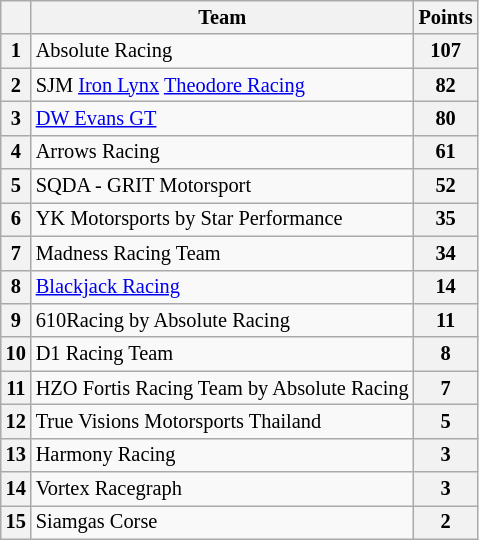<table class="wikitable" style="font-size:85%; text-align:center">
<tr>
<th></th>
<th>Team</th>
<th>Points</th>
</tr>
<tr>
<th>1</th>
<td align="left"> Absolute Racing</td>
<th>107</th>
</tr>
<tr>
<th>2</th>
<td align="left"> SJM <a href='#'>Iron Lynx</a> <a href='#'>Theodore Racing</a></td>
<th>82</th>
</tr>
<tr>
<th>3</th>
<td align="left"> <a href='#'>DW Evans GT</a></td>
<th>80</th>
</tr>
<tr>
<th>4</th>
<td align="left"> Arrows Racing</td>
<th>61</th>
</tr>
<tr>
<th>5</th>
<td align="left"> SQDA - GRIT Motorsport</td>
<th>52</th>
</tr>
<tr>
<th>6</th>
<td align="left"> YK Motorsports by Star Performance</td>
<th>35</th>
</tr>
<tr>
<th>7</th>
<td align="left"> Madness Racing Team</td>
<th>34</th>
</tr>
<tr>
<th>8</th>
<td align="left"> <a href='#'>Blackjack Racing</a></td>
<th>14</th>
</tr>
<tr>
<th>9</th>
<td align="left"> 610Racing by Absolute Racing</td>
<th>11</th>
</tr>
<tr>
<th>10</th>
<td align="left"> D1 Racing Team</td>
<th>8</th>
</tr>
<tr>
<th>11</th>
<td align="left"> HZO Fortis Racing Team by Absolute Racing</td>
<th>7</th>
</tr>
<tr>
<th>12</th>
<td align="left"> True Visions Motorsports Thailand</td>
<th>5</th>
</tr>
<tr>
<th>13</th>
<td align="left"> Harmony Racing</td>
<th>3</th>
</tr>
<tr>
<th>14</th>
<td align="left"> Vortex Racegraph</td>
<th>3</th>
</tr>
<tr>
<th>15</th>
<td align="left"> Siamgas Corse</td>
<th>2</th>
</tr>
</table>
